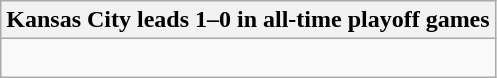<table class="wikitable collapsible collapsed">
<tr>
<th>Kansas City leads 1–0 in all-time playoff games</th>
</tr>
<tr>
<td><br></td>
</tr>
</table>
